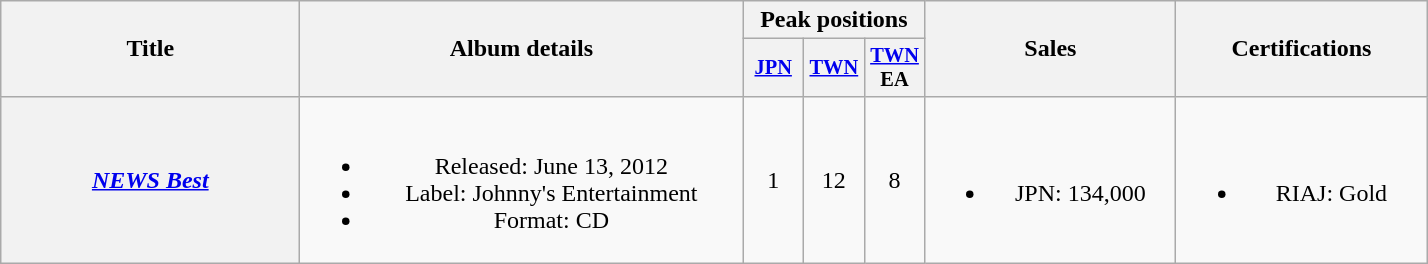<table class="wikitable plainrowheaders" style="text-align:center;">
<tr>
<th scope="col" rowspan="2" style="width:12em;">Title</th>
<th scope="col" rowspan="2" style="width:18em;">Album details</th>
<th scope="col" colspan="3">Peak positions</th>
<th scope="col" rowspan="2" style="width:10em;">Sales</th>
<th scope="col" rowspan="2" style="width:10em;">Certifications<br></th>
</tr>
<tr>
<th scope="col" style="width:2.5em;font-size:85%;"><a href='#'>JPN</a><br></th>
<th scope="col" style="width:2.5em;font-size:85%;"><a href='#'>TWN</a><br></th>
<th scope="col" style="width:2.5em;font-size:85%;"><a href='#'>TWN</a><br>EA<br></th>
</tr>
<tr>
<th scope="row"><em><a href='#'>NEWS Best</a></em></th>
<td><br><ul><li>Released: June 13, 2012</li><li>Label: Johnny's Entertainment</li><li>Format: CD</li></ul></td>
<td>1</td>
<td>12</td>
<td>8</td>
<td><br><ul><li>JPN: 134,000</li></ul></td>
<td><br><ul><li>RIAJ: Gold</li></ul></td>
</tr>
</table>
